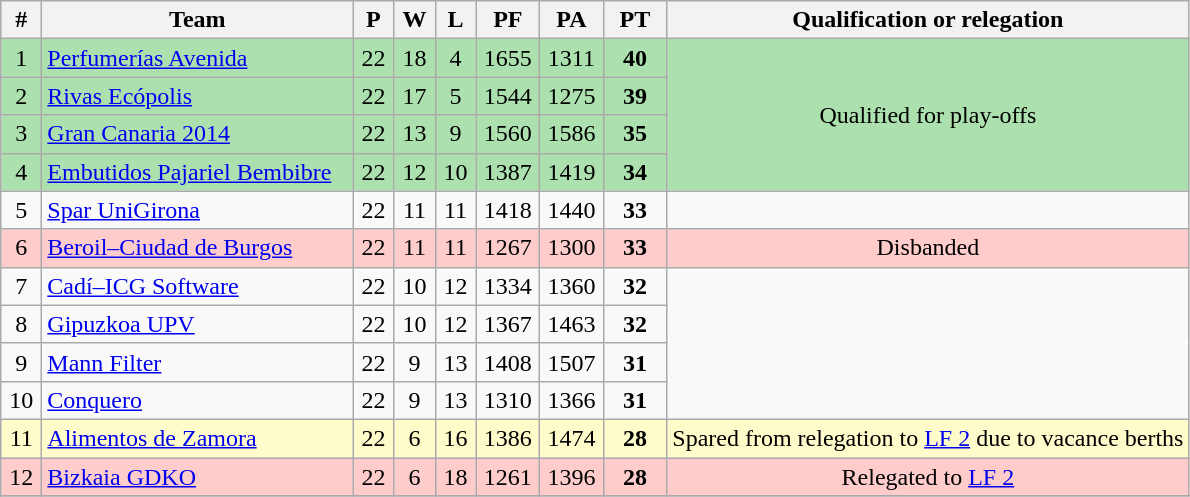<table class="wikitable" style="text-align: center;">
<tr>
<th width=20>#</th>
<th width=200>Team</th>
<th width=20>P</th>
<th width=20>W</th>
<th width=20>L</th>
<th width=35>PF</th>
<th width=35>PA</th>
<th width=35>PT</th>
<th>Qualification or relegation</th>
</tr>
<tr bgcolor=ACE1AF>
<td>1</td>
<td align="left"><a href='#'>Perfumerías Avenida</a></td>
<td>22</td>
<td>18</td>
<td>4</td>
<td>1655</td>
<td>1311</td>
<td><strong>40</strong></td>
<td rowspan=4>Qualified for play-offs</td>
</tr>
<tr bgcolor=ACE1AF>
<td>2</td>
<td align="left"><a href='#'>Rivas Ecópolis</a></td>
<td>22</td>
<td>17</td>
<td>5</td>
<td>1544</td>
<td>1275</td>
<td><strong>39</strong></td>
</tr>
<tr bgcolor=ACE1AF>
<td>3</td>
<td align="left"><a href='#'>Gran Canaria 2014</a></td>
<td>22</td>
<td>13</td>
<td>9</td>
<td>1560</td>
<td>1586</td>
<td><strong>35</strong></td>
</tr>
<tr bgcolor=ACE1AF>
<td>4</td>
<td align="left"><a href='#'>Embutidos Pajariel Bembibre</a></td>
<td>22</td>
<td>12</td>
<td>10</td>
<td>1387</td>
<td>1419</td>
<td><strong>34</strong></td>
</tr>
<tr>
<td>5</td>
<td align="left"><a href='#'>Spar UniGirona</a></td>
<td>22</td>
<td>11</td>
<td>11</td>
<td>1418</td>
<td>1440</td>
<td><strong>33</strong></td>
</tr>
<tr bgcolor=FFCCCC>
<td>6</td>
<td align="left"><a href='#'>Beroil–Ciudad de Burgos</a></td>
<td>22</td>
<td>11</td>
<td>11</td>
<td>1267</td>
<td>1300</td>
<td><strong>33</strong></td>
<td>Disbanded</td>
</tr>
<tr>
<td>7</td>
<td align="left"><a href='#'>Cadí–ICG Software</a></td>
<td>22</td>
<td>10</td>
<td>12</td>
<td>1334</td>
<td>1360</td>
<td><strong>32</strong></td>
</tr>
<tr>
<td>8</td>
<td align="left"><a href='#'>Gipuzkoa UPV</a></td>
<td>22</td>
<td>10</td>
<td>12</td>
<td>1367</td>
<td>1463</td>
<td><strong>32</strong></td>
</tr>
<tr>
<td>9</td>
<td align="left"><a href='#'>Mann Filter</a></td>
<td>22</td>
<td>9</td>
<td>13</td>
<td>1408</td>
<td>1507</td>
<td><strong>31</strong></td>
</tr>
<tr>
<td>10</td>
<td align="left"><a href='#'>Conquero</a></td>
<td>22</td>
<td>9</td>
<td>13</td>
<td>1310</td>
<td>1366</td>
<td><strong>31</strong></td>
</tr>
<tr bgcolor=FFFCCC>
<td>11</td>
<td align="left"><a href='#'>Alimentos de Zamora</a></td>
<td>22</td>
<td>6</td>
<td>16</td>
<td>1386</td>
<td>1474</td>
<td><strong>28</strong></td>
<td>Spared from relegation to <a href='#'>LF 2</a> due to vacance berths</td>
</tr>
<tr bgcolor=FFCCCC>
<td>12</td>
<td align="left"><a href='#'>Bizkaia GDKO</a></td>
<td>22</td>
<td>6</td>
<td>18</td>
<td>1261</td>
<td>1396</td>
<td><strong>28</strong></td>
<td>Relegated to <a href='#'>LF 2</a></td>
</tr>
<tr>
</tr>
</table>
